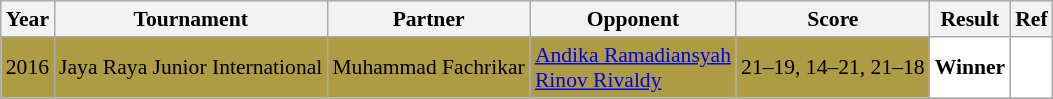<table class="sortable wikitable" style="font-size: 90%;">
<tr>
<th>Year</th>
<th>Tournament</th>
<th>Partner</th>
<th>Opponent</th>
<th>Score</th>
<th>Result</th>
<th>Ref</th>
</tr>
<tr style="background:#AE9C45">
<td align="center">2016</td>
<td align="left">Jaya Raya Junior International</td>
<td align="left"> Muhammad Fachrikar</td>
<td align="left"> <a href='#'>Andika Ramadiansyah</a><br> <a href='#'>Rinov Rivaldy</a></td>
<td align="left">21–19, 14–21, 21–18</td>
<td style="text-align:left; background:white"> <strong>Winner</strong></td>
<td style="text-align:center; background:white"></td>
</tr>
</table>
